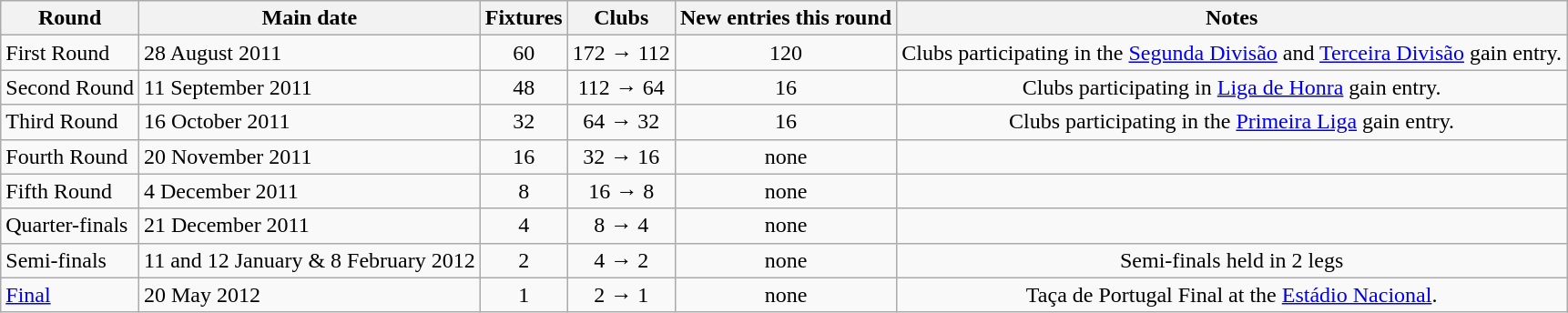<table class="wikitable">
<tr>
<th>Round</th>
<th>Main date</th>
<th>Fixtures</th>
<th>Clubs</th>
<th>New entries this round</th>
<th>Notes</th>
</tr>
<tr align=center>
<td align=left>First Round</td>
<td align=left>28 August 2011</td>
<td>60</td>
<td>172 → 112</td>
<td>120</td>
<td>Clubs participating in the <a href='#'>Segunda Divisão</a> and <a href='#'>Terceira Divisão</a> gain entry.</td>
</tr>
<tr align=center>
<td align=left>Second Round</td>
<td align=left>11 September 2011</td>
<td>48</td>
<td>112 → 64</td>
<td>16</td>
<td>Clubs participating in <a href='#'>Liga de Honra</a> gain entry.</td>
</tr>
<tr align=center>
<td align=left>Third Round</td>
<td align=left>16 October 2011</td>
<td>32</td>
<td>64 → 32</td>
<td>16</td>
<td>Clubs participating in the <a href='#'>Primeira Liga</a> gain entry.</td>
</tr>
<tr align=center>
<td align=left>Fourth Round</td>
<td align=left>20 November 2011</td>
<td>16</td>
<td>32 → 16</td>
<td>none</td>
<td></td>
</tr>
<tr align=center>
<td align=left>Fifth Round</td>
<td align=left>4 December 2011</td>
<td>8</td>
<td>16 → 8</td>
<td>none</td>
<td></td>
</tr>
<tr align=center>
<td align=left>Quarter-finals</td>
<td align=left>21 December 2011</td>
<td>4</td>
<td>8 → 4</td>
<td>none</td>
<td></td>
</tr>
<tr align=center>
<td align=left>Semi-finals</td>
<td align=left>11 and 12 January & 8 February 2012</td>
<td>2</td>
<td>4 → 2</td>
<td>none</td>
<td>Semi-finals held in 2 legs</td>
</tr>
<tr align=center>
<td align=left><a href='#'>Final</a></td>
<td align=left>20 May 2012</td>
<td>1</td>
<td>2 → 1</td>
<td>none</td>
<td>Taça de Portugal Final at the <a href='#'>Estádio Nacional</a>.</td>
</tr>
</table>
